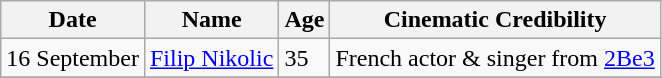<table class="wikitable">
<tr ">
<th>Date</th>
<th>Name</th>
<th>Age</th>
<th>Cinematic Credibility</th>
</tr>
<tr>
<td>16 September</td>
<td><a href='#'>Filip Nikolic</a></td>
<td>35</td>
<td>French actor & singer from <a href='#'>2Be3</a></td>
</tr>
<tr>
</tr>
</table>
